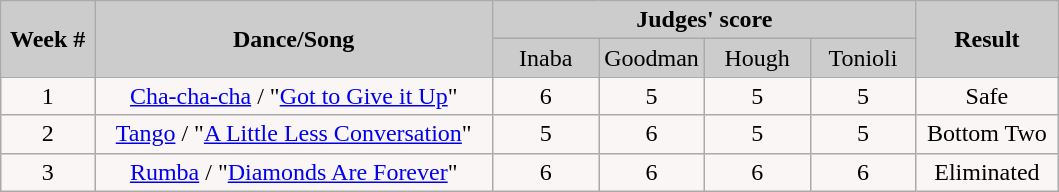<table class="wikitable" style="float:left;">
<tr style="text-align:Center; background:#ccc;">
<td rowspan="2"><strong>Week #</strong></td>
<td rowspan="2"><strong>Dance/Song</strong></td>
<td colspan="4"><strong>Judges' score</strong></td>
<td rowspan="2"><strong>Result</strong></td>
</tr>
<tr style="text-align:center; background:#ccc;">
<td style="width:10%; ">Inaba</td>
<td style="width:10%; ">Goodman</td>
<td style="width:10%; ">Hough</td>
<td style="width:10%; ">Tonioli</td>
</tr>
<tr style="text-align:center; background:#faf6f6;">
<td style="text-align:center; background:#faf6f6;">1</td>
<td style="text-align:center; background:#faf6f6;"><a href='#'>Cha-cha-cha</a> / "<a href='#'>Got to Give it Up</a>"</td>
<td style="text-align:center; background:#faf6f6;">6</td>
<td style="text-align:center; background:#faf6f6;">5</td>
<td style="text-align:center; background:#faf6f6;">5</td>
<td style="text-align:center; background:#faf6f6;">5</td>
<td style="text-align:center; background:#faf6f6;">Safe</td>
</tr>
<tr>
<td style="text-align:center; background:#faf6f6;">2</td>
<td style="text-align:center; background:#faf6f6;"><a href='#'>Tango</a> / "<a href='#'>A Little Less Conversation</a>"</td>
<td style="text-align:center; background:#faf6f6;">5</td>
<td style="text-align:center; background:#faf6f6;">6</td>
<td style="text-align:center; background:#faf6f6;">5</td>
<td style="text-align:center; background:#faf6f6;">5</td>
<td style="text-align:center; background:#faf6f6;">Bottom Two</td>
</tr>
<tr>
<td style="text-align:center; background:#faf6f6;">3</td>
<td style="text-align:center; background:#faf6f6;"><a href='#'>Rumba</a> / "<a href='#'>Diamonds Are Forever</a>"</td>
<td style="text-align:center; background:#faf6f6;">6</td>
<td style="text-align:center; background:#faf6f6;">6</td>
<td style="text-align:center; background:#faf6f6;">6</td>
<td style="text-align:center; background:#faf6f6;">6</td>
<td style="text-align:center; background:#faf6f6;">Eliminated</td>
</tr>
</table>
